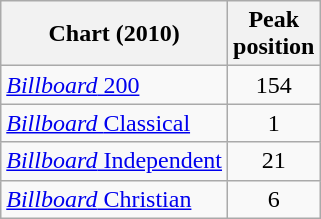<table class="wikitable sortable">
<tr>
<th>Chart (2010)</th>
<th>Peak<br>position</th>
</tr>
<tr>
<td><a href='#'><em>Billboard</em> 200</a></td>
<td style="text-align:center;">154</td>
</tr>
<tr>
<td><a href='#'><em>Billboard </em>Classical</a></td>
<td style="text-align:center;">1</td>
</tr>
<tr>
<td><a href='#'><em>Billboard</em> Independent</a></td>
<td style="text-align:center;">21</td>
</tr>
<tr>
<td><a href='#'><em>Billboard</em> Christian</a></td>
<td style="text-align:center;">6</td>
</tr>
</table>
